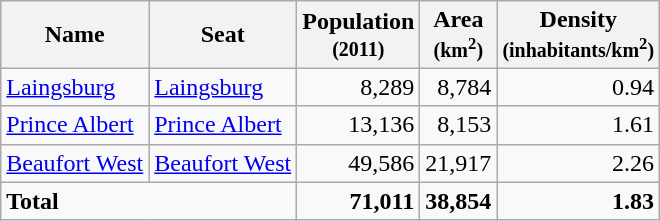<table class="wikitable sortable">
<tr>
<th>Name</th>
<th>Seat</th>
<th>Population<br><small>(2011)</small></th>
<th>Area<br><small>(km<sup>2</sup>)</small></th>
<th>Density<br><small>(inhabitants/km<sup>2</sup>)</small></th>
</tr>
<tr>
<td><a href='#'>Laingsburg</a></td>
<td><a href='#'>Laingsburg</a></td>
<td align=right>8,289</td>
<td align=right>8,784</td>
<td align=right>0.94</td>
</tr>
<tr>
<td><a href='#'>Prince Albert</a></td>
<td><a href='#'>Prince Albert</a></td>
<td align=right>13,136</td>
<td align=right>8,153</td>
<td align=right>1.61</td>
</tr>
<tr>
<td><a href='#'>Beaufort West</a></td>
<td><a href='#'>Beaufort West</a></td>
<td align=right>49,586</td>
<td align=right>21,917</td>
<td align=right>2.26</td>
</tr>
<tr class="sortbottom">
<td colspan=2><strong>Total</strong></td>
<td align=right><strong>71,011</strong></td>
<td align=right><strong>38,854</strong></td>
<td align=right><strong>1.83</strong></td>
</tr>
</table>
